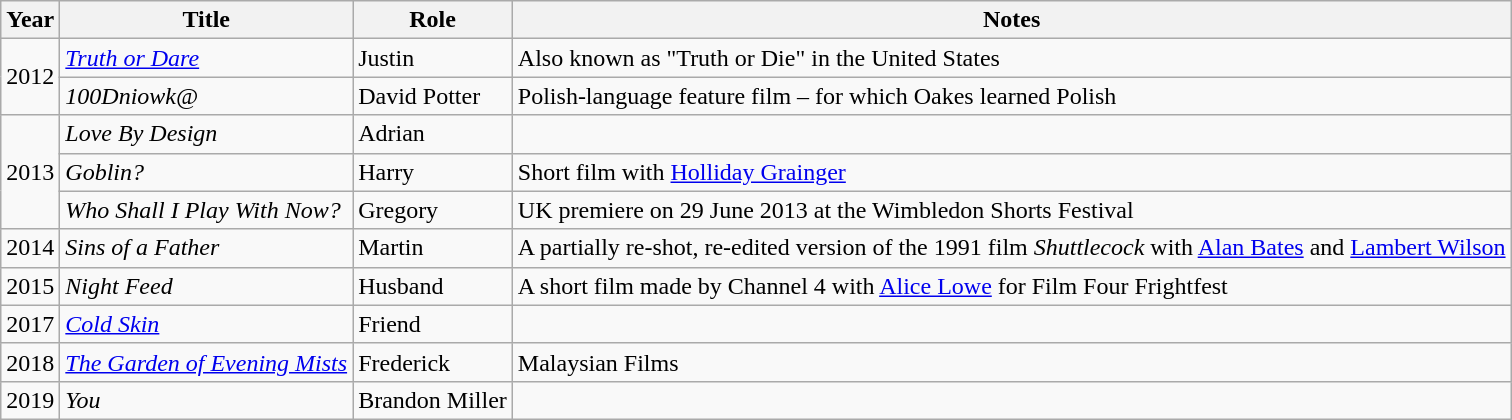<table class="wikitable">
<tr>
<th>Year</th>
<th>Title</th>
<th>Role</th>
<th>Notes</th>
</tr>
<tr>
<td rowspan=2>2012</td>
<td><em><a href='#'>Truth or Dare</a></em></td>
<td>Justin</td>
<td>Also known as "Truth or Die" in the United States</td>
</tr>
<tr>
<td><em>100Dniowk@</em></td>
<td>David Potter</td>
<td>Polish-language feature film – for which Oakes learned Polish</td>
</tr>
<tr>
<td rowspan=3>2013</td>
<td><em>Love By Design</em></td>
<td>Adrian</td>
<td></td>
</tr>
<tr>
<td><em>Goblin?</em></td>
<td>Harry</td>
<td>Short film with <a href='#'>Holliday Grainger</a></td>
</tr>
<tr>
<td><em>Who Shall I Play With Now?</em></td>
<td>Gregory</td>
<td>UK premiere on 29 June 2013 at the Wimbledon Shorts Festival</td>
</tr>
<tr>
<td>2014</td>
<td><em>Sins of a Father</em></td>
<td>Martin</td>
<td>A partially re-shot, re-edited version of the 1991 film <em>Shuttlecock</em> with <a href='#'>Alan Bates</a> and <a href='#'>Lambert Wilson</a></td>
</tr>
<tr>
<td>2015</td>
<td><em>Night Feed</em></td>
<td>Husband</td>
<td>A short film made by Channel 4 with <a href='#'>Alice Lowe</a> for Film Four Frightfest</td>
</tr>
<tr>
<td>2017</td>
<td><em><a href='#'>Cold Skin</a></em></td>
<td>Friend</td>
<td></td>
</tr>
<tr>
<td>2018</td>
<td><em><a href='#'>The Garden of Evening Mists</a></em></td>
<td>Frederick</td>
<td>Malaysian Films</td>
</tr>
<tr>
<td>2019</td>
<td><em>You</em></td>
<td>Brandon Miller</td>
<td></td>
</tr>
</table>
